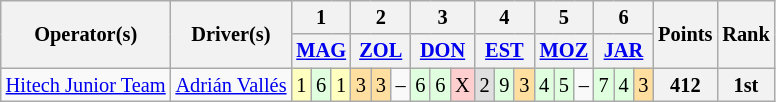<table class="wikitable" style="font-size: 85%">
<tr>
<th rowspan=2>Operator(s)</th>
<th rowspan=2>Driver(s)</th>
<th colspan=3>1</th>
<th colspan=3>2</th>
<th colspan=3>3</th>
<th colspan=3>4</th>
<th colspan=3>5</th>
<th colspan=3>6</th>
<th rowspan=2>Points</th>
<th rowspan=2>Rank</th>
</tr>
<tr>
<th colspan=3><a href='#'>MAG</a></th>
<th colspan=3><a href='#'>ZOL</a></th>
<th colspan=3><a href='#'>DON</a></th>
<th colspan=3><a href='#'>EST</a></th>
<th colspan=3><a href='#'>MOZ</a></th>
<th colspan=3><a href='#'>JAR</a></th>
</tr>
<tr>
<td align=center><a href='#'>Hitech Junior Team</a></td>
<td> <a href='#'>Adrián Vallés</a></td>
<td style="background:#ffffbf;">1</td>
<td style="background:#dfffdf;">6</td>
<td style="background:#ffffbf;">1</td>
<td style="background:#ffdf9f;">3</td>
<td style="background:#ffdf9f;">3</td>
<td>–</td>
<td style="background:#dfffdf;">6</td>
<td style="background:#dfffdf;">6</td>
<td style="background:#ffcfcf;">X</td>
<td style="background:#dfdfdf;">2</td>
<td style="background:#dfffdf;">9</td>
<td style="background:#ffdf9f;">3</td>
<td style="background:#dfffdf;">4</td>
<td style="background:#dfffdf;">5</td>
<td>–</td>
<td style="background:#dfffdf;">7</td>
<td style="background:#dfffdf;">4</td>
<td style="background:#ffdf9f;">3</td>
<th>412</th>
<th>1st</th>
</tr>
</table>
